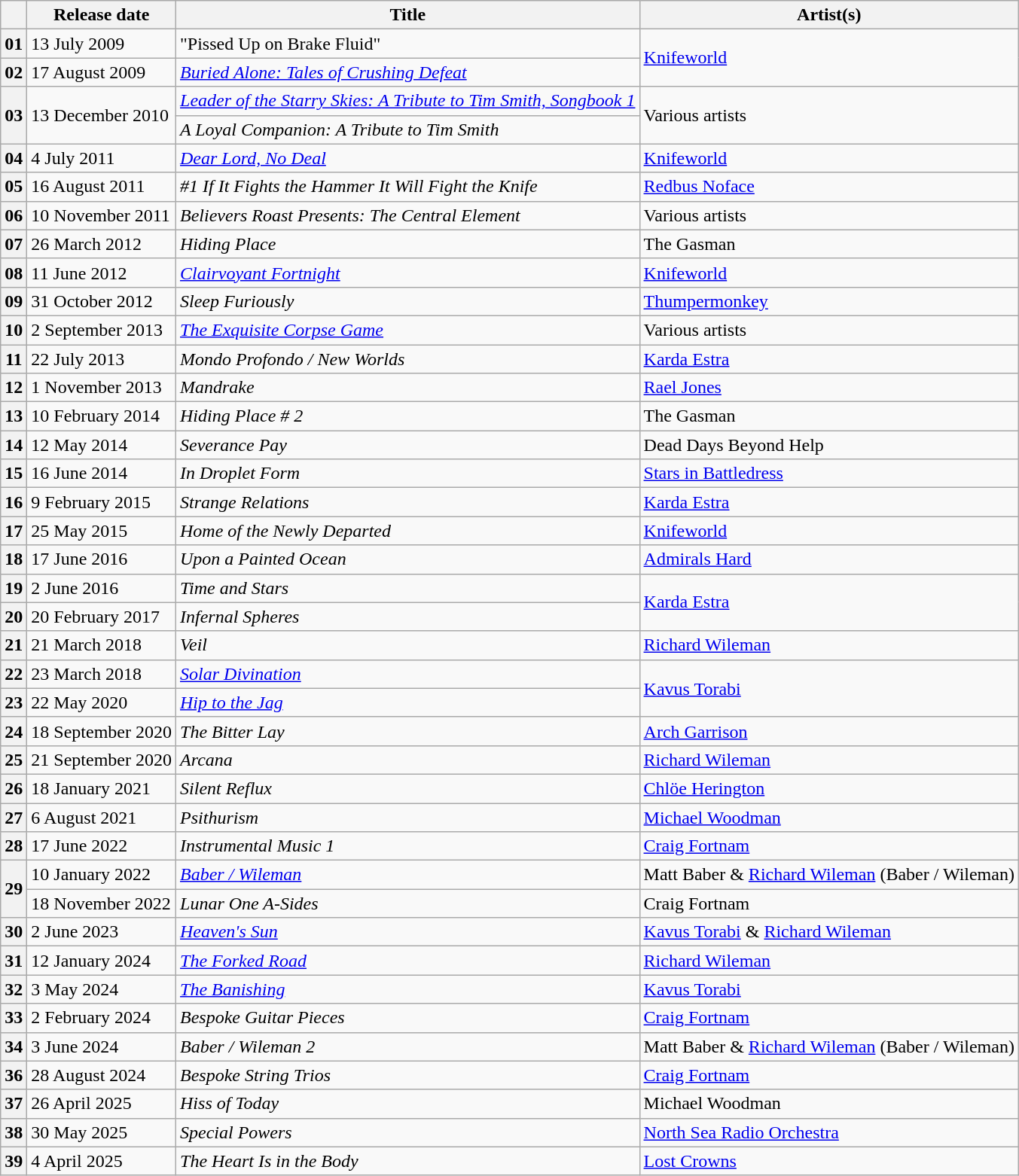<table class="wikitable sortable plainrowheaders">
<tr>
<th scope="col"></th>
<th scope="col">Release date</th>
<th scope="col">Title</th>
<th scope="col">Artist(s)</th>
</tr>
<tr>
<th scope="row">01</th>
<td>13 July 2009</td>
<td>"Pissed Up on Brake Fluid"</td>
<td rowspan="2"><a href='#'>Knifeworld</a></td>
</tr>
<tr>
<th scope="row">02</th>
<td>17 August 2009</td>
<td><em><a href='#'>Buried Alone: Tales of Crushing Defeat</a></em></td>
</tr>
<tr>
<th rowspan="2" scope="row">03</th>
<td rowspan="2">13 December 2010</td>
<td><em><a href='#'>Leader of the Starry Skies: A Tribute to Tim Smith, Songbook 1</a></em></td>
<td rowspan="2">Various artists</td>
</tr>
<tr>
<td><em>A Loyal Companion: A Tribute to Tim Smith</em></td>
</tr>
<tr>
<th scope="row">04</th>
<td>4 July 2011</td>
<td><em><a href='#'>Dear Lord, No Deal</a></em></td>
<td><a href='#'>Knifeworld</a></td>
</tr>
<tr>
<th scope="row">05</th>
<td>16 August 2011</td>
<td><em>#1 If It Fights the Hammer It Will Fight the Knife</em></td>
<td><a href='#'>Redbus Noface</a></td>
</tr>
<tr>
<th scope="row">06</th>
<td>10 November 2011</td>
<td><em>Believers Roast Presents: The Central Element</em></td>
<td>Various artists</td>
</tr>
<tr>
<th scope="row">07</th>
<td>26 March 2012</td>
<td><em>Hiding Place</em></td>
<td>The Gasman</td>
</tr>
<tr>
<th scope="row">08</th>
<td>11 June 2012</td>
<td><em><a href='#'>Clairvoyant Fortnight</a></em></td>
<td><a href='#'>Knifeworld</a></td>
</tr>
<tr>
<th scope="row">09</th>
<td>31 October 2012</td>
<td><em>Sleep Furiously</em></td>
<td><a href='#'>Thumpermonkey</a></td>
</tr>
<tr>
<th scope="row">10</th>
<td>2 September 2013</td>
<td><em><a href='#'>The Exquisite Corpse Game</a></em></td>
<td>Various artists</td>
</tr>
<tr>
<th scope="row">11</th>
<td>22 July 2013</td>
<td><em>Mondo Profondo / New Worlds</em></td>
<td><a href='#'>Karda Estra</a></td>
</tr>
<tr>
<th scope="row">12</th>
<td>1 November 2013</td>
<td><em>Mandrake</em></td>
<td><a href='#'>Rael Jones</a></td>
</tr>
<tr>
<th scope="row">13</th>
<td>10 February 2014</td>
<td><em>Hiding Place # 2</em></td>
<td>The Gasman</td>
</tr>
<tr>
<th scope="row">14</th>
<td>12 May 2014</td>
<td><em>Severance Pay</em></td>
<td>Dead Days Beyond Help</td>
</tr>
<tr>
<th scope="row">15</th>
<td>16 June 2014</td>
<td><em>In Droplet Form</em></td>
<td><a href='#'>Stars in Battledress</a></td>
</tr>
<tr>
<th scope="row">16</th>
<td>9 February 2015</td>
<td><em>Strange Relations</em></td>
<td><a href='#'>Karda Estra</a></td>
</tr>
<tr>
<th scope="row">17</th>
<td>25 May 2015</td>
<td><em>Home of the Newly Departed</em></td>
<td><a href='#'>Knifeworld</a></td>
</tr>
<tr>
<th scope="row">18</th>
<td>17 June 2016</td>
<td><em>Upon a Painted Ocean</em></td>
<td><a href='#'>Admirals Hard</a></td>
</tr>
<tr>
<th scope="row">19</th>
<td>2 June 2016</td>
<td><em>Time and Stars</em></td>
<td rowspan="2"><a href='#'>Karda Estra</a></td>
</tr>
<tr>
<th scope="row">20</th>
<td>20 February 2017</td>
<td><em>Infernal Spheres</em></td>
</tr>
<tr>
<th scope="row">21</th>
<td>21 March 2018</td>
<td><em>Veil</em></td>
<td><a href='#'>Richard Wileman</a></td>
</tr>
<tr>
<th scope="row">22</th>
<td>23 March 2018</td>
<td><em><a href='#'>Solar Divination</a></em></td>
<td rowspan="2"><a href='#'>Kavus Torabi</a></td>
</tr>
<tr>
<th scope="row">23</th>
<td>22 May 2020</td>
<td><em><a href='#'>Hip to the Jag</a></em></td>
</tr>
<tr>
<th scope="row">24</th>
<td>18 September 2020</td>
<td><em>The Bitter Lay</em></td>
<td><a href='#'>Arch Garrison</a></td>
</tr>
<tr>
<th scope="row">25</th>
<td>21 September 2020</td>
<td><em>Arcana</em></td>
<td><a href='#'>Richard Wileman</a></td>
</tr>
<tr>
<th scope="row">26</th>
<td>18 January 2021</td>
<td><em>Silent Reflux</em></td>
<td><a href='#'>Chlöe Herington</a></td>
</tr>
<tr>
<th scope="row">27</th>
<td>6 August 2021</td>
<td><em>Psithurism</em></td>
<td><a href='#'>Michael Woodman</a></td>
</tr>
<tr>
<th scope="row">28</th>
<td>17 June 2022</td>
<td><em>Instrumental Music 1</em></td>
<td><a href='#'>Craig Fortnam</a></td>
</tr>
<tr>
<th rowspan="2" scope="row">29</th>
<td>10 January 2022</td>
<td><em><a href='#'>Baber / Wileman</a></em></td>
<td>Matt Baber & <a href='#'>Richard Wileman</a> (Baber / Wileman)</td>
</tr>
<tr>
<td>18 November 2022</td>
<td><em>Lunar One A-Sides</em></td>
<td>Craig Fortnam</td>
</tr>
<tr>
<th scope="row">30</th>
<td>2 June 2023</td>
<td><em><a href='#'>Heaven's Sun</a></em></td>
<td><a href='#'>Kavus Torabi</a> & <a href='#'>Richard Wileman</a></td>
</tr>
<tr>
<th scope="row">31</th>
<td>12 January 2024</td>
<td><em><a href='#'>The Forked Road</a></em></td>
<td><a href='#'>Richard Wileman</a></td>
</tr>
<tr>
<th scope="row">32</th>
<td>3 May 2024</td>
<td><em><a href='#'>The Banishing</a></em></td>
<td><a href='#'>Kavus Torabi</a></td>
</tr>
<tr>
<th scope="row">33</th>
<td>2 February 2024</td>
<td><em>Bespoke Guitar Pieces</em></td>
<td><a href='#'>Craig Fortnam</a></td>
</tr>
<tr>
<th scope="row">34</th>
<td>3 June 2024</td>
<td><em>Baber / Wileman 2</em></td>
<td>Matt Baber & <a href='#'>Richard Wileman</a> (Baber / Wileman)</td>
</tr>
<tr>
<th scope="row">36</th>
<td>28 August 2024</td>
<td><em>Bespoke String Trios</em></td>
<td><a href='#'>Craig Fortnam</a></td>
</tr>
<tr>
<th scope="row">37</th>
<td>26 April 2025</td>
<td><em>Hiss of Today</em></td>
<td>Michael Woodman</td>
</tr>
<tr>
<th scope="row">38</th>
<td>30 May 2025</td>
<td><em>Special Powers</em></td>
<td><a href='#'>North Sea Radio Orchestra</a></td>
</tr>
<tr>
<th scope="row">39</th>
<td>4 April 2025</td>
<td><em>The Heart Is in the Body</em></td>
<td><a href='#'>Lost Crowns</a></td>
</tr>
</table>
